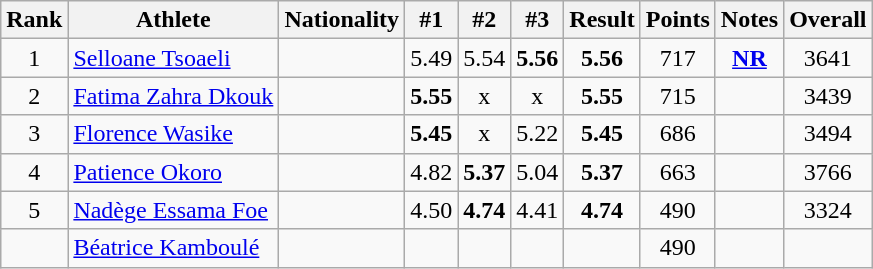<table class="wikitable sortable" style="text-align:center">
<tr>
<th>Rank</th>
<th>Athlete</th>
<th>Nationality</th>
<th>#1</th>
<th>#2</th>
<th>#3</th>
<th>Result</th>
<th>Points</th>
<th>Notes</th>
<th>Overall</th>
</tr>
<tr>
<td>1</td>
<td align=left><a href='#'>Selloane Tsoaeli</a></td>
<td align=left></td>
<td>5.49</td>
<td>5.54</td>
<td><strong>5.56</strong></td>
<td><strong>5.56</strong></td>
<td>717</td>
<td><strong><a href='#'>NR</a></strong></td>
<td>3641</td>
</tr>
<tr>
<td>2</td>
<td align=left><a href='#'>Fatima Zahra Dkouk</a></td>
<td align=left></td>
<td><strong>5.55</strong></td>
<td>x</td>
<td>x</td>
<td><strong>5.55</strong></td>
<td>715</td>
<td></td>
<td>3439</td>
</tr>
<tr>
<td>3</td>
<td align=left><a href='#'>Florence Wasike</a></td>
<td align=left></td>
<td><strong>5.45</strong></td>
<td>x</td>
<td>5.22</td>
<td><strong>5.45</strong></td>
<td>686</td>
<td></td>
<td>3494</td>
</tr>
<tr>
<td>4</td>
<td align=left><a href='#'>Patience Okoro</a></td>
<td align=left></td>
<td>4.82</td>
<td><strong>5.37</strong></td>
<td>5.04</td>
<td><strong>5.37</strong></td>
<td>663</td>
<td></td>
<td>3766</td>
</tr>
<tr>
<td>5</td>
<td align=left><a href='#'>Nadège Essama Foe</a></td>
<td align=left></td>
<td>4.50</td>
<td><strong>4.74</strong></td>
<td>4.41</td>
<td><strong>4.74</strong></td>
<td>490</td>
<td></td>
<td>3324</td>
</tr>
<tr>
<td></td>
<td align=left><a href='#'>Béatrice Kamboulé</a></td>
<td align=left></td>
<td></td>
<td></td>
<td></td>
<td><strong></strong></td>
<td>490</td>
<td></td>
<td></td>
</tr>
</table>
